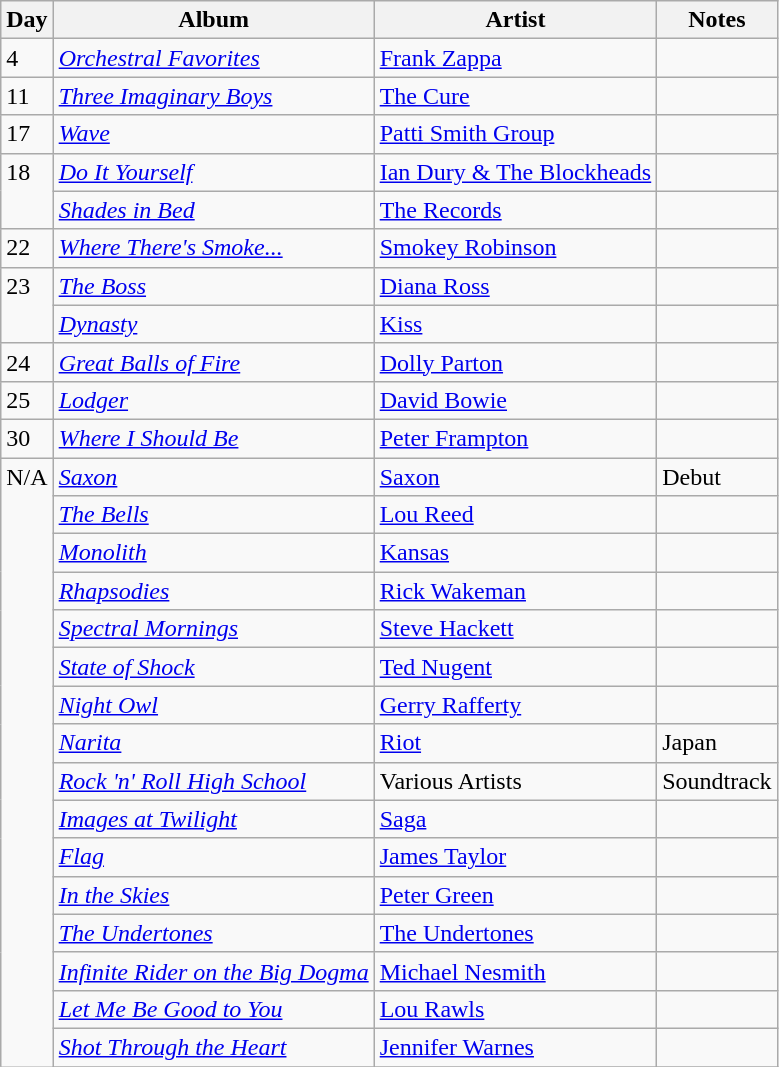<table class="wikitable">
<tr>
<th>Day</th>
<th>Album</th>
<th>Artist</th>
<th>Notes</th>
</tr>
<tr>
<td valign="top">4</td>
<td><em><a href='#'>Orchestral Favorites</a></em></td>
<td><a href='#'>Frank Zappa</a></td>
<td></td>
</tr>
<tr>
<td valign="top">11</td>
<td><em><a href='#'>Three Imaginary Boys</a></em></td>
<td><a href='#'>The Cure</a></td>
<td></td>
</tr>
<tr>
<td valign="top">17</td>
<td><em><a href='#'>Wave</a></em></td>
<td><a href='#'>Patti Smith Group</a></td>
<td></td>
</tr>
<tr>
<td rowspan="2" valign="top">18</td>
<td><em><a href='#'>Do It Yourself</a></em></td>
<td><a href='#'>Ian Dury & The Blockheads</a></td>
<td></td>
</tr>
<tr>
<td><em><a href='#'>Shades in Bed</a></em></td>
<td><a href='#'>The Records</a></td>
<td></td>
</tr>
<tr>
<td valign="top">22</td>
<td><em><a href='#'>Where There's Smoke...</a></em></td>
<td><a href='#'>Smokey Robinson</a></td>
<td></td>
</tr>
<tr>
<td rowspan="2" valign="top">23</td>
<td><em><a href='#'>The Boss</a></em></td>
<td><a href='#'>Diana Ross</a></td>
<td></td>
</tr>
<tr>
<td><em><a href='#'>Dynasty</a></em></td>
<td><a href='#'>Kiss</a></td>
<td></td>
</tr>
<tr>
<td valign="top">24</td>
<td><em><a href='#'>Great Balls of Fire</a></em></td>
<td><a href='#'>Dolly Parton</a></td>
<td></td>
</tr>
<tr>
<td valign="top">25</td>
<td><em><a href='#'>Lodger</a></em></td>
<td><a href='#'>David Bowie</a></td>
<td></td>
</tr>
<tr>
<td valign="top">30</td>
<td><em><a href='#'>Where I Should Be</a></em></td>
<td><a href='#'>Peter Frampton</a></td>
<td></td>
</tr>
<tr>
<td rowspan="17" valign="top">N/A</td>
<td><em><a href='#'>Saxon</a></em></td>
<td><a href='#'>Saxon</a></td>
<td>Debut</td>
</tr>
<tr>
<td><em><a href='#'>The Bells</a></em></td>
<td><a href='#'>Lou Reed</a></td>
<td></td>
</tr>
<tr>
<td><em><a href='#'>Monolith</a></em></td>
<td><a href='#'>Kansas</a></td>
<td></td>
</tr>
<tr>
<td><em><a href='#'>Rhapsodies</a></em></td>
<td><a href='#'>Rick Wakeman</a></td>
<td></td>
</tr>
<tr>
<td><em><a href='#'>Spectral Mornings</a></em></td>
<td><a href='#'>Steve Hackett</a></td>
<td></td>
</tr>
<tr>
<td><em><a href='#'>State of Shock</a></em></td>
<td><a href='#'>Ted Nugent</a></td>
<td></td>
</tr>
<tr>
<td><em><a href='#'>Night Owl</a></em></td>
<td><a href='#'>Gerry Rafferty</a></td>
<td></td>
</tr>
<tr>
<td><em><a href='#'>Narita</a></em></td>
<td><a href='#'>Riot</a></td>
<td>Japan</td>
</tr>
<tr>
<td><em><a href='#'>Rock 'n' Roll High School</a></em></td>
<td>Various Artists</td>
<td>Soundtrack</td>
</tr>
<tr>
<td><em><a href='#'>Images at Twilight</a></em></td>
<td><a href='#'>Saga</a></td>
<td></td>
</tr>
<tr>
<td><em><a href='#'>Flag</a></em></td>
<td><a href='#'>James Taylor</a></td>
<td></td>
</tr>
<tr>
<td><em><a href='#'>In the Skies</a></em></td>
<td><a href='#'>Peter Green</a></td>
<td></td>
</tr>
<tr>
<td><em><a href='#'>The Undertones</a></em></td>
<td><a href='#'>The Undertones</a></td>
<td></td>
</tr>
<tr>
<td><em><a href='#'>Infinite Rider on the Big Dogma</a></em></td>
<td><a href='#'>Michael Nesmith</a></td>
<td></td>
</tr>
<tr>
<td><em><a href='#'>Let Me Be Good to You</a></em></td>
<td><a href='#'>Lou Rawls</a></td>
<td></td>
</tr>
<tr>
<td><em><a href='#'>Shot Through the Heart</a></em></td>
<td><a href='#'>Jennifer Warnes</a></td>
<td></td>
</tr>
<tr>
</tr>
</table>
